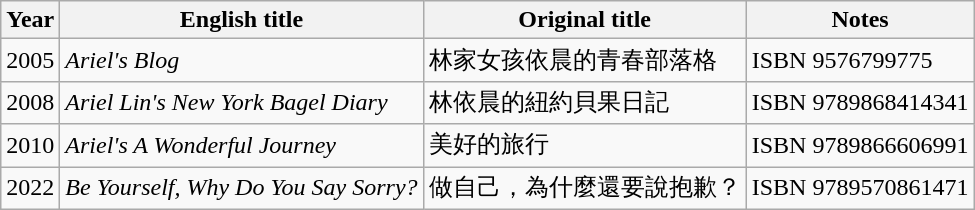<table class="wikitable">
<tr>
<th>Year</th>
<th>English title</th>
<th>Original title</th>
<th>Notes</th>
</tr>
<tr>
<td>2005</td>
<td><em>Ariel's Blog</em></td>
<td>林家女孩依晨的青春部落格</td>
<td>ISBN 9576799775</td>
</tr>
<tr>
<td>2008</td>
<td><em>Ariel Lin's New York Bagel Diary</em></td>
<td>林依晨的紐約貝果日記</td>
<td>ISBN 9789868414341</td>
</tr>
<tr>
<td>2010</td>
<td><em>Ariel's A Wonderful Journey</em></td>
<td>美好的旅行</td>
<td>ISBN 9789866606991</td>
</tr>
<tr>
<td>2022</td>
<td><em>Be Yourself, Why Do You Say Sorry?</em></td>
<td>做自己，為什麼還要說抱歉？</td>
<td>ISBN 9789570861471</td>
</tr>
</table>
